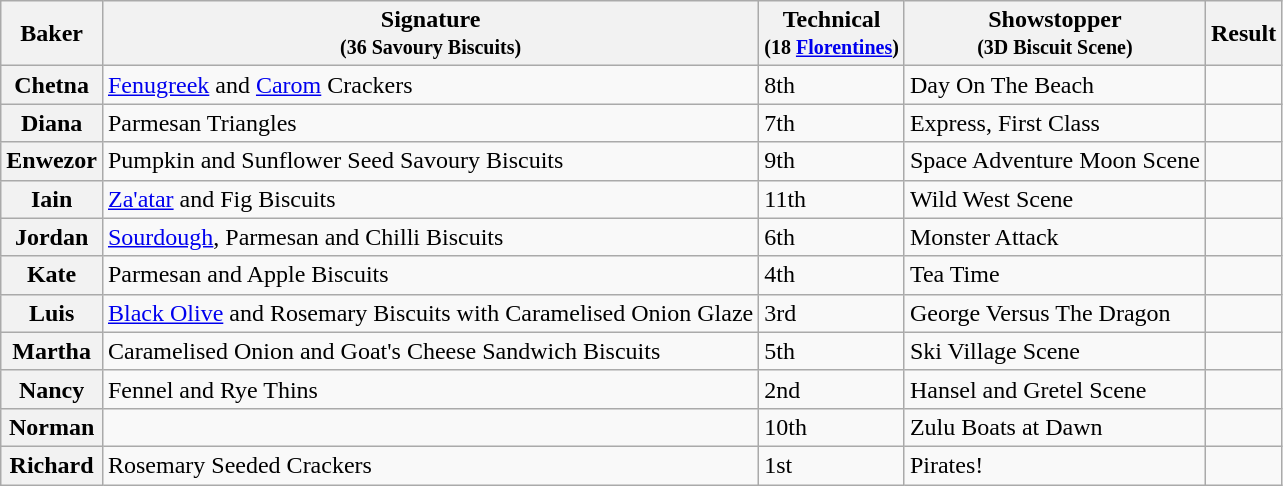<table class="wikitable sortable col3center sticky-header">
<tr>
<th scope="col">Baker</th>
<th scope="col" class="unsortable">Signature<br><small>(36 Savoury Biscuits)</small></th>
<th scope="col">Technical<br><small>(18 <a href='#'>Florentines</a>)</small></th>
<th scope="col" class="unsortable">Showstopper<br><small>(3D Biscuit Scene)</small></th>
<th scope="col">Result</th>
</tr>
<tr>
<th scope="row">Chetna</th>
<td><a href='#'>Fenugreek</a> and <a href='#'>Carom</a> Crackers</td>
<td>8th</td>
<td>Day On The Beach</td>
<td></td>
</tr>
<tr>
<th scope="row">Diana</th>
<td>Parmesan Triangles</td>
<td>7th</td>
<td>Express, First Class</td>
<td></td>
</tr>
<tr>
<th scope="row">Enwezor</th>
<td>Pumpkin and Sunflower Seed Savoury Biscuits</td>
<td>9th</td>
<td>Space Adventure Moon Scene</td>
<td></td>
</tr>
<tr>
<th scope="row">Iain</th>
<td><a href='#'>Za'atar</a> and Fig Biscuits</td>
<td>11th</td>
<td>Wild West Scene</td>
<td></td>
</tr>
<tr>
<th scope="row">Jordan</th>
<td><a href='#'>Sourdough</a>, Parmesan and Chilli Biscuits</td>
<td>6th</td>
<td>Monster Attack</td>
<td></td>
</tr>
<tr>
<th scope="row">Kate</th>
<td>Parmesan and Apple Biscuits</td>
<td>4th</td>
<td>Tea Time</td>
<td></td>
</tr>
<tr>
<th scope="row">Luis</th>
<td><a href='#'>Black Olive</a> and Rosemary Biscuits with Caramelised Onion Glaze</td>
<td>3rd</td>
<td>George Versus The Dragon</td>
<td></td>
</tr>
<tr>
<th scope="row">Martha</th>
<td>Caramelised Onion and Goat's Cheese Sandwich Biscuits</td>
<td>5th</td>
<td>Ski Village Scene</td>
<td></td>
</tr>
<tr>
<th scope="row">Nancy</th>
<td>Fennel and Rye Thins</td>
<td>2nd</td>
<td>Hansel and Gretel Scene</td>
<td></td>
</tr>
<tr>
<th scope="row">Norman</th>
<td></td>
<td>10th</td>
<td>Zulu Boats at Dawn</td>
<td></td>
</tr>
<tr>
<th scope="row">Richard</th>
<td>Rosemary Seeded Crackers</td>
<td>1st</td>
<td>Pirates!</td>
<td></td>
</tr>
</table>
